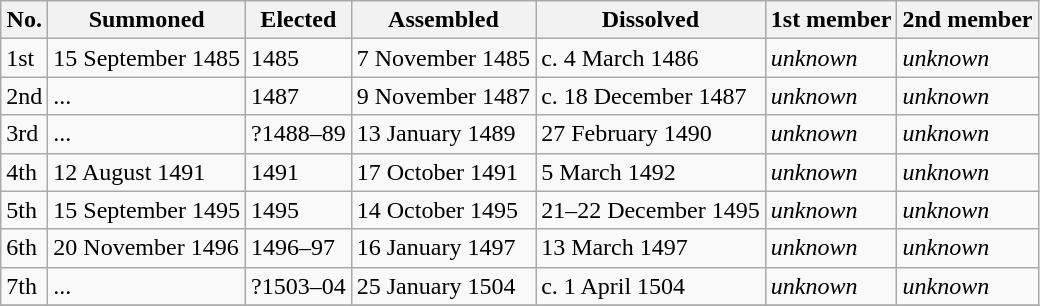<table class="wikitable">
<tr>
<th>No.</th>
<th>Summoned</th>
<th>Elected</th>
<th>Assembled</th>
<th>Dissolved</th>
<th>1st member</th>
<th>2nd member</th>
</tr>
<tr>
<td>1st</td>
<td>15 September 1485</td>
<td>1485</td>
<td>7 November 1485</td>
<td>c. 4 March 1486</td>
<td><em>unknown</em></td>
<td><em>unknown</em></td>
</tr>
<tr>
<td>2nd</td>
<td>...</td>
<td>1487</td>
<td>9 November 1487</td>
<td>c. 18 December 1487</td>
<td><em>unknown</em></td>
<td><em>unknown</em></td>
</tr>
<tr>
<td>3rd</td>
<td>...</td>
<td>?1488–89</td>
<td>13 January 1489</td>
<td>27 February 1490</td>
<td><em>unknown</em></td>
<td><em>unknown</em></td>
</tr>
<tr>
<td>4th</td>
<td>12 August 1491</td>
<td>1491</td>
<td>17 October 1491</td>
<td>5 March 1492</td>
<td><em>unknown</em></td>
<td><em>unknown</em></td>
</tr>
<tr>
<td>5th</td>
<td>15 September 1495</td>
<td>1495</td>
<td>14 October 1495</td>
<td>21–22 December 1495</td>
<td><em>unknown</em></td>
<td><em>unknown</em></td>
</tr>
<tr>
<td>6th</td>
<td>20 November 1496</td>
<td>1496–97</td>
<td>16 January 1497</td>
<td>13 March 1497</td>
<td><em>unknown</em></td>
<td><em>unknown</em></td>
</tr>
<tr>
<td>7th</td>
<td>...</td>
<td>?1503–04</td>
<td>25 January 1504</td>
<td>c. 1 April 1504</td>
<td><em>unknown</em></td>
<td><em>unknown</em></td>
</tr>
<tr>
</tr>
</table>
